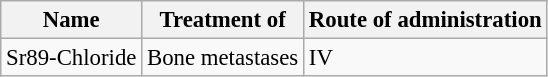<table class="wikitable" style="font-size:95%">
<tr>
<th>Name</th>
<th>Treatment of</th>
<th>Route of administration</th>
</tr>
<tr>
<td>Sr89-Chloride</td>
<td>Bone metastases</td>
<td>IV</td>
</tr>
</table>
